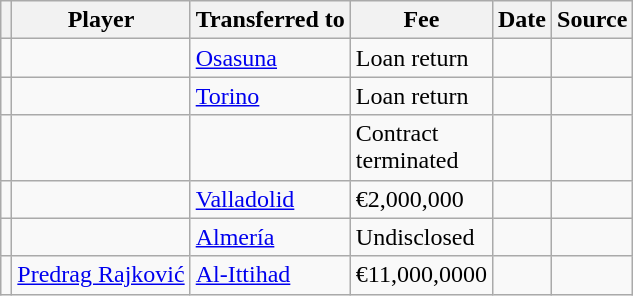<table class="wikitable plainrowheaders sortable">
<tr>
<th></th>
<th scope="col">Player</th>
<th>Transferred to</th>
<th style="width: 80px;">Fee</th>
<th scope="col">Date</th>
<th scope="col">Source</th>
</tr>
<tr>
<td align="center"></td>
<td></td>
<td> <a href='#'>Osasuna</a></td>
<td>Loan return</td>
<td></td>
<td></td>
</tr>
<tr>
<td align="center"></td>
<td></td>
<td> <a href='#'>Torino</a></td>
<td>Loan return</td>
<td></td>
<td></td>
</tr>
<tr>
<td align="center"></td>
<td></td>
<td></td>
<td>Contract terminated</td>
<td></td>
<td></td>
</tr>
<tr>
<td align="center"></td>
<td></td>
<td> <a href='#'>Valladolid</a></td>
<td>€2,000,000</td>
<td></td>
<td></td>
</tr>
<tr>
<td align="center"></td>
<td></td>
<td> <a href='#'>Almería</a></td>
<td>Undisclosed</td>
<td></td>
<td></td>
</tr>
<tr>
<td align="center"></td>
<td> <a href='#'>Predrag Rajković</a></td>
<td> <a href='#'>Al-Ittihad</a></td>
<td>€11,000,0000</td>
<td></td>
<td></td>
</tr>
</table>
